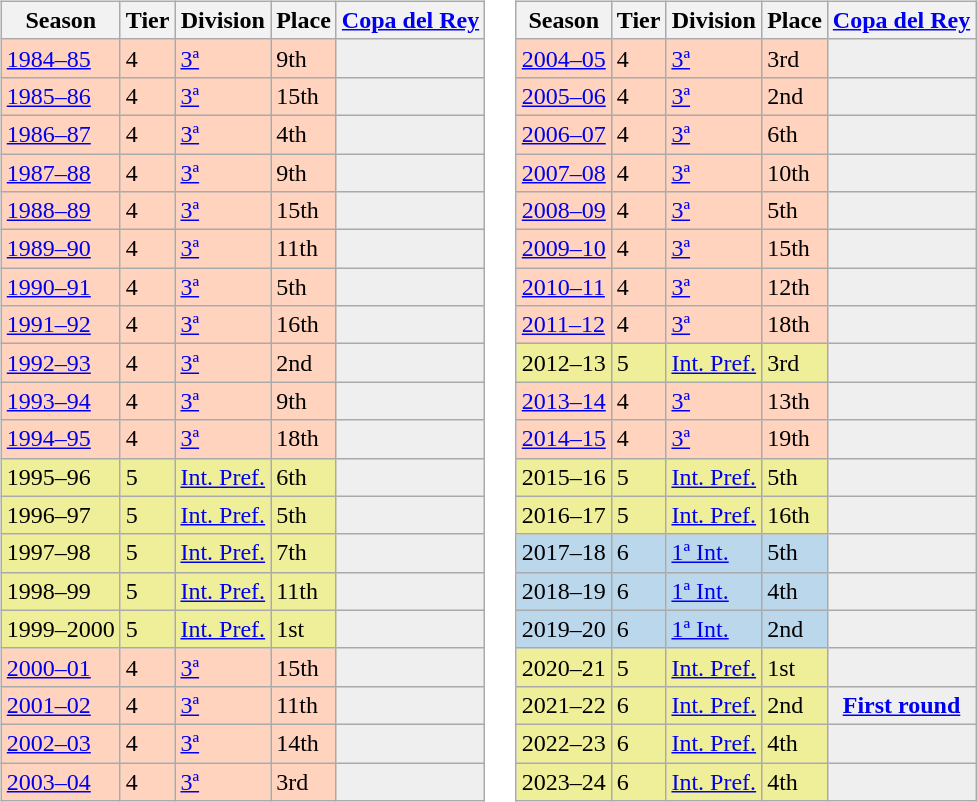<table>
<tr>
<td valign="top" width=0%><br><table class="wikitable">
<tr style="background:#f0f6fa;">
<th>Season</th>
<th>Tier</th>
<th>Division</th>
<th>Place</th>
<th><a href='#'>Copa del Rey</a></th>
</tr>
<tr>
<td style="background:#FFD3BD;"><a href='#'>1984–85</a></td>
<td style="background:#FFD3BD;">4</td>
<td style="background:#FFD3BD;"><a href='#'>3ª</a></td>
<td style="background:#FFD3BD;">9th</td>
<th style="background:#efefef;"></th>
</tr>
<tr>
<td style="background:#FFD3BD;"><a href='#'>1985–86</a></td>
<td style="background:#FFD3BD;">4</td>
<td style="background:#FFD3BD;"><a href='#'>3ª</a></td>
<td style="background:#FFD3BD;">15th</td>
<th style="background:#efefef;"></th>
</tr>
<tr>
<td style="background:#FFD3BD;"><a href='#'>1986–87</a></td>
<td style="background:#FFD3BD;">4</td>
<td style="background:#FFD3BD;"><a href='#'>3ª</a></td>
<td style="background:#FFD3BD;">4th</td>
<th style="background:#efefef;"></th>
</tr>
<tr>
<td style="background:#FFD3BD;"><a href='#'>1987–88</a></td>
<td style="background:#FFD3BD;">4</td>
<td style="background:#FFD3BD;"><a href='#'>3ª</a></td>
<td style="background:#FFD3BD;">9th</td>
<th style="background:#efefef;"></th>
</tr>
<tr>
<td style="background:#FFD3BD;"><a href='#'>1988–89</a></td>
<td style="background:#FFD3BD;">4</td>
<td style="background:#FFD3BD;"><a href='#'>3ª</a></td>
<td style="background:#FFD3BD;">15th</td>
<th style="background:#efefef;"></th>
</tr>
<tr>
<td style="background:#FFD3BD;"><a href='#'>1989–90</a></td>
<td style="background:#FFD3BD;">4</td>
<td style="background:#FFD3BD;"><a href='#'>3ª</a></td>
<td style="background:#FFD3BD;">11th</td>
<th style="background:#efefef;"></th>
</tr>
<tr>
<td style="background:#FFD3BD;"><a href='#'>1990–91</a></td>
<td style="background:#FFD3BD;">4</td>
<td style="background:#FFD3BD;"><a href='#'>3ª</a></td>
<td style="background:#FFD3BD;">5th</td>
<th style="background:#efefef;"></th>
</tr>
<tr>
<td style="background:#FFD3BD;"><a href='#'>1991–92</a></td>
<td style="background:#FFD3BD;">4</td>
<td style="background:#FFD3BD;"><a href='#'>3ª</a></td>
<td style="background:#FFD3BD;">16th</td>
<th style="background:#efefef;"></th>
</tr>
<tr>
<td style="background:#FFD3BD;"><a href='#'>1992–93</a></td>
<td style="background:#FFD3BD;">4</td>
<td style="background:#FFD3BD;"><a href='#'>3ª</a></td>
<td style="background:#FFD3BD;">2nd</td>
<th style="background:#efefef;"></th>
</tr>
<tr>
<td style="background:#FFD3BD;"><a href='#'>1993–94</a></td>
<td style="background:#FFD3BD;">4</td>
<td style="background:#FFD3BD;"><a href='#'>3ª</a></td>
<td style="background:#FFD3BD;">9th</td>
<th style="background:#efefef;"></th>
</tr>
<tr>
<td style="background:#FFD3BD;"><a href='#'>1994–95</a></td>
<td style="background:#FFD3BD;">4</td>
<td style="background:#FFD3BD;"><a href='#'>3ª</a></td>
<td style="background:#FFD3BD;">18th</td>
<th style="background:#efefef;"></th>
</tr>
<tr>
<td style="background:#EFEF99;">1995–96</td>
<td style="background:#EFEF99;">5</td>
<td style="background:#EFEF99;"><a href='#'>Int. Pref.</a></td>
<td style="background:#EFEF99;">6th</td>
<th style="background:#efefef;"></th>
</tr>
<tr>
<td style="background:#EFEF99;">1996–97</td>
<td style="background:#EFEF99;">5</td>
<td style="background:#EFEF99;"><a href='#'>Int. Pref.</a></td>
<td style="background:#EFEF99;">5th</td>
<th style="background:#efefef;"></th>
</tr>
<tr>
<td style="background:#EFEF99;">1997–98</td>
<td style="background:#EFEF99;">5</td>
<td style="background:#EFEF99;"><a href='#'>Int. Pref.</a></td>
<td style="background:#EFEF99;">7th</td>
<th style="background:#efefef;"></th>
</tr>
<tr>
<td style="background:#EFEF99;">1998–99</td>
<td style="background:#EFEF99;">5</td>
<td style="background:#EFEF99;"><a href='#'>Int. Pref.</a></td>
<td style="background:#EFEF99;">11th</td>
<th style="background:#efefef;"></th>
</tr>
<tr>
<td style="background:#EFEF99;">1999–2000</td>
<td style="background:#EFEF99;">5</td>
<td style="background:#EFEF99;"><a href='#'>Int. Pref.</a></td>
<td style="background:#EFEF99;">1st</td>
<th style="background:#efefef;"></th>
</tr>
<tr>
<td style="background:#FFD3BD;"><a href='#'>2000–01</a></td>
<td style="background:#FFD3BD;">4</td>
<td style="background:#FFD3BD;"><a href='#'>3ª</a></td>
<td style="background:#FFD3BD;">15th</td>
<th style="background:#efefef;"></th>
</tr>
<tr>
<td style="background:#FFD3BD;"><a href='#'>2001–02</a></td>
<td style="background:#FFD3BD;">4</td>
<td style="background:#FFD3BD;"><a href='#'>3ª</a></td>
<td style="background:#FFD3BD;">11th</td>
<th style="background:#efefef;"></th>
</tr>
<tr>
<td style="background:#FFD3BD;"><a href='#'>2002–03</a></td>
<td style="background:#FFD3BD;">4</td>
<td style="background:#FFD3BD;"><a href='#'>3ª</a></td>
<td style="background:#FFD3BD;">14th</td>
<th style="background:#efefef;"></th>
</tr>
<tr>
<td style="background:#FFD3BD;"><a href='#'>2003–04</a></td>
<td style="background:#FFD3BD;">4</td>
<td style="background:#FFD3BD;"><a href='#'>3ª</a></td>
<td style="background:#FFD3BD;">3rd</td>
<th style="background:#efefef;"></th>
</tr>
</table>
</td>
<td valign="top" width=0%><br><table class="wikitable">
<tr style="background:#f0f6fa;">
<th>Season</th>
<th>Tier</th>
<th>Division</th>
<th>Place</th>
<th><a href='#'>Copa del Rey</a></th>
</tr>
<tr>
<td style="background:#FFD3BD;"><a href='#'>2004–05</a></td>
<td style="background:#FFD3BD;">4</td>
<td style="background:#FFD3BD;"><a href='#'>3ª</a></td>
<td style="background:#FFD3BD;">3rd</td>
<th style="background:#efefef;"></th>
</tr>
<tr>
<td style="background:#FFD3BD;"><a href='#'>2005–06</a></td>
<td style="background:#FFD3BD;">4</td>
<td style="background:#FFD3BD;"><a href='#'>3ª</a></td>
<td style="background:#FFD3BD;">2nd</td>
<th style="background:#efefef;"></th>
</tr>
<tr>
<td style="background:#FFD3BD;"><a href='#'>2006–07</a></td>
<td style="background:#FFD3BD;">4</td>
<td style="background:#FFD3BD;"><a href='#'>3ª</a></td>
<td style="background:#FFD3BD;">6th</td>
<th style="background:#efefef;"></th>
</tr>
<tr>
<td style="background:#FFD3BD;"><a href='#'>2007–08</a></td>
<td style="background:#FFD3BD;">4</td>
<td style="background:#FFD3BD;"><a href='#'>3ª</a></td>
<td style="background:#FFD3BD;">10th</td>
<th style="background:#efefef;"></th>
</tr>
<tr>
<td style="background:#FFD3BD;"><a href='#'>2008–09</a></td>
<td style="background:#FFD3BD;">4</td>
<td style="background:#FFD3BD;"><a href='#'>3ª</a></td>
<td style="background:#FFD3BD;">5th</td>
<td style="background:#efefef;"></td>
</tr>
<tr>
<td style="background:#FFD3BD;"><a href='#'>2009–10</a></td>
<td style="background:#FFD3BD;">4</td>
<td style="background:#FFD3BD;"><a href='#'>3ª</a></td>
<td style="background:#FFD3BD;">15th</td>
<td style="background:#efefef;"></td>
</tr>
<tr>
<td style="background:#FFD3BD;"><a href='#'>2010–11</a></td>
<td style="background:#FFD3BD;">4</td>
<td style="background:#FFD3BD;"><a href='#'>3ª</a></td>
<td style="background:#FFD3BD;">12th</td>
<td style="background:#efefef;"></td>
</tr>
<tr>
<td style="background:#FFD3BD;"><a href='#'>2011–12</a></td>
<td style="background:#FFD3BD;">4</td>
<td style="background:#FFD3BD;"><a href='#'>3ª</a></td>
<td style="background:#FFD3BD;">18th</td>
<td style="background:#efefef;"></td>
</tr>
<tr>
<td style="background:#EFEF99;">2012–13</td>
<td style="background:#EFEF99;">5</td>
<td style="background:#EFEF99;"><a href='#'>Int. Pref.</a></td>
<td style="background:#EFEF99;">3rd</td>
<th style="background:#efefef;"></th>
</tr>
<tr>
<td style="background:#FFD3BD;"><a href='#'>2013–14</a></td>
<td style="background:#FFD3BD;">4</td>
<td style="background:#FFD3BD;"><a href='#'>3ª</a></td>
<td style="background:#FFD3BD;">13th</td>
<td style="background:#efefef;"></td>
</tr>
<tr>
<td style="background:#FFD3BD;"><a href='#'>2014–15</a></td>
<td style="background:#FFD3BD;">4</td>
<td style="background:#FFD3BD;"><a href='#'>3ª</a></td>
<td style="background:#FFD3BD;">19th</td>
<td style="background:#efefef;"></td>
</tr>
<tr>
<td style="background:#EFEF99;">2015–16</td>
<td style="background:#EFEF99;">5</td>
<td style="background:#EFEF99;"><a href='#'>Int. Pref.</a></td>
<td style="background:#EFEF99;">5th</td>
<th style="background:#efefef;"></th>
</tr>
<tr>
<td style="background:#EFEF99;">2016–17</td>
<td style="background:#EFEF99;">5</td>
<td style="background:#EFEF99;"><a href='#'>Int. Pref.</a></td>
<td style="background:#EFEF99;">16th</td>
<th style="background:#efefef;"></th>
</tr>
<tr>
<td style="background:#BBD7EC;">2017–18</td>
<td style="background:#BBD7EC;">6</td>
<td style="background:#BBD7EC;"><a href='#'>1ª Int.</a></td>
<td style="background:#BBD7EC;">5th</td>
<th style="background:#efefef;"></th>
</tr>
<tr>
<td style="background:#BBD7EC;">2018–19</td>
<td style="background:#BBD7EC;">6</td>
<td style="background:#BBD7EC;"><a href='#'>1ª Int.</a></td>
<td style="background:#BBD7EC;">4th</td>
<th style="background:#efefef;"></th>
</tr>
<tr>
<td style="background:#BBD7EC;">2019–20</td>
<td style="background:#BBD7EC;">6</td>
<td style="background:#BBD7EC;"><a href='#'>1ª Int.</a></td>
<td style="background:#BBD7EC;">2nd</td>
<th style="background:#efefef;"></th>
</tr>
<tr>
<td style="background:#EFEF99;">2020–21</td>
<td style="background:#EFEF99;">5</td>
<td style="background:#EFEF99;"><a href='#'>Int. Pref.</a></td>
<td style="background:#EFEF99;">1st</td>
<th style="background:#efefef;"></th>
</tr>
<tr>
<td style="background:#EFEF99;">2021–22</td>
<td style="background:#EFEF99;">6</td>
<td style="background:#EFEF99;"><a href='#'>Int. Pref.</a></td>
<td style="background:#EFEF99;">2nd</td>
<th style="background:#efefef;"><a href='#'>First round</a></th>
</tr>
<tr>
<td style="background:#EFEF99;">2022–23</td>
<td style="background:#EFEF99;">6</td>
<td style="background:#EFEF99;"><a href='#'>Int. Pref.</a></td>
<td style="background:#EFEF99;">4th</td>
<th style="background:#efefef;"></th>
</tr>
<tr>
<td style="background:#EFEF99;">2023–24</td>
<td style="background:#EFEF99;">6</td>
<td style="background:#EFEF99;"><a href='#'>Int. Pref.</a></td>
<td style="background:#EFEF99;">4th</td>
<th style="background:#efefef;"></th>
</tr>
</table>
</td>
</tr>
</table>
